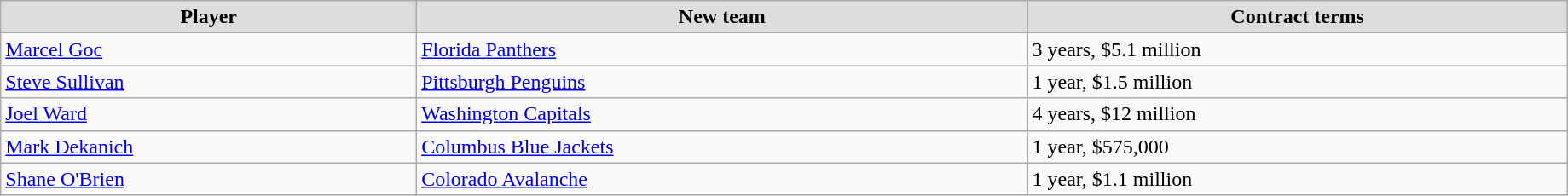<table class="wikitable" width=97%>
<tr align="center"  bgcolor="#dddddd">
<td><strong>Player</strong></td>
<td><strong>New team</strong></td>
<td><strong>Contract terms</strong></td>
</tr>
<tr>
<td><a href='#'>Marcel Goc</a></td>
<td><a href='#'>Florida Panthers</a></td>
<td>3 years, $5.1 million</td>
</tr>
<tr>
<td><a href='#'>Steve Sullivan</a></td>
<td><a href='#'>Pittsburgh Penguins</a></td>
<td>1 year, $1.5 million</td>
</tr>
<tr>
<td><a href='#'>Joel Ward</a></td>
<td><a href='#'>Washington Capitals</a></td>
<td>4 years, $12 million</td>
</tr>
<tr>
<td><a href='#'>Mark Dekanich</a></td>
<td><a href='#'>Columbus Blue Jackets</a></td>
<td>1 year, $575,000</td>
</tr>
<tr>
<td><a href='#'>Shane O'Brien</a></td>
<td><a href='#'>Colorado Avalanche</a></td>
<td>1 year, $1.1 million</td>
</tr>
</table>
